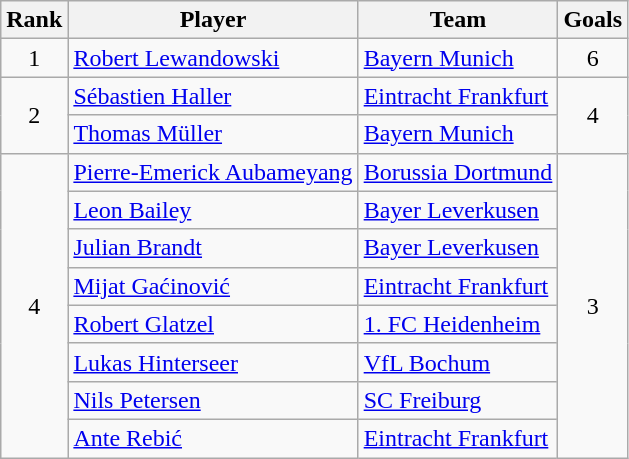<table class=wikitable style="text-align:center">
<tr>
<th>Rank</th>
<th>Player</th>
<th>Team</th>
<th>Goals</th>
</tr>
<tr>
<td>1</td>
<td align="left"> <a href='#'>Robert Lewandowski</a></td>
<td align="left"><a href='#'>Bayern Munich</a></td>
<td>6</td>
</tr>
<tr>
<td rowspan="2">2</td>
<td align="left"> <a href='#'>Sébastien Haller</a></td>
<td align="left"><a href='#'>Eintracht Frankfurt</a></td>
<td rowspan="2">4</td>
</tr>
<tr>
<td align="left"> <a href='#'>Thomas Müller</a></td>
<td align="left"><a href='#'>Bayern Munich</a></td>
</tr>
<tr>
<td rowspan="8">4</td>
<td align="left"> <a href='#'>Pierre-Emerick Aubameyang</a></td>
<td align="left"><a href='#'>Borussia Dortmund</a></td>
<td rowspan="8">3</td>
</tr>
<tr>
<td align="left"> <a href='#'>Leon Bailey</a></td>
<td align="left"><a href='#'>Bayer Leverkusen</a></td>
</tr>
<tr>
<td align="left"> <a href='#'>Julian Brandt</a></td>
<td align="left"><a href='#'>Bayer Leverkusen</a></td>
</tr>
<tr>
<td align="left"> <a href='#'>Mijat Gaćinović</a></td>
<td align="left"><a href='#'>Eintracht Frankfurt</a></td>
</tr>
<tr>
<td align="left"> <a href='#'>Robert Glatzel</a></td>
<td align="left"><a href='#'>1. FC Heidenheim</a></td>
</tr>
<tr>
<td align="left"> <a href='#'>Lukas Hinterseer</a></td>
<td align="left"><a href='#'>VfL Bochum</a></td>
</tr>
<tr>
<td align="left"> <a href='#'>Nils Petersen</a></td>
<td align="left"><a href='#'>SC Freiburg</a></td>
</tr>
<tr>
<td align="left"> <a href='#'>Ante Rebić</a></td>
<td align="left"><a href='#'>Eintracht Frankfurt</a></td>
</tr>
</table>
